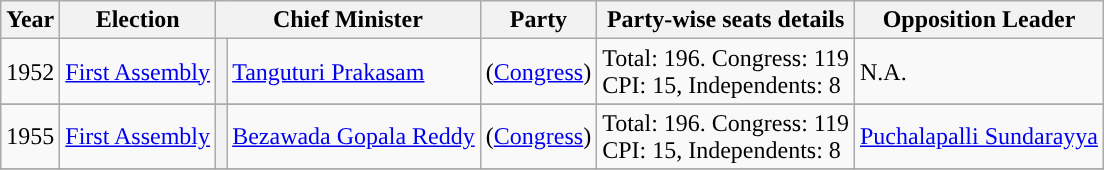<table class="wikitable">
<tr>
<th>Year</th>
<th>Election</th>
<th Colspan=2>Chief Minister</th>
<th>Party</th>
<th>Party-wise seats details</th>
<th>Opposition Leader</th>
</tr>
<tr>
<td>1952</td>
<td><a href='#'>First Assembly</a></td>
<th style="background-color: "></th>
<td><a href='#'>Tanguturi Prakasam</a></td>
<td>(<a href='#'>Congress</a>)</td>
<td>Total: 196. Congress: 119 <br>CPI: 15, Independents: 8</td>
<td>N.A.</td>
</tr>
<tr --->
</tr>
<tr>
<td>1955</td>
<td><a href='#'>First Assembly</a></td>
<th style="background-color: "></th>
<td><a href='#'>Bezawada Gopala Reddy</a></td>
<td>(<a href='#'>Congress</a>)</td>
<td>Total: 196. Congress: 119 <br>CPI: 15, Independents: 8</td>
<td><a href='#'>Puchalapalli Sundarayya</a></td>
</tr>
<tr --->
</tr>
</table>
